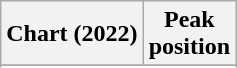<table class="wikitable sortable plainrowheaders">
<tr>
<th scope="col">Chart (2022)</th>
<th scope="col">Peak<br>position</th>
</tr>
<tr>
</tr>
<tr>
</tr>
</table>
